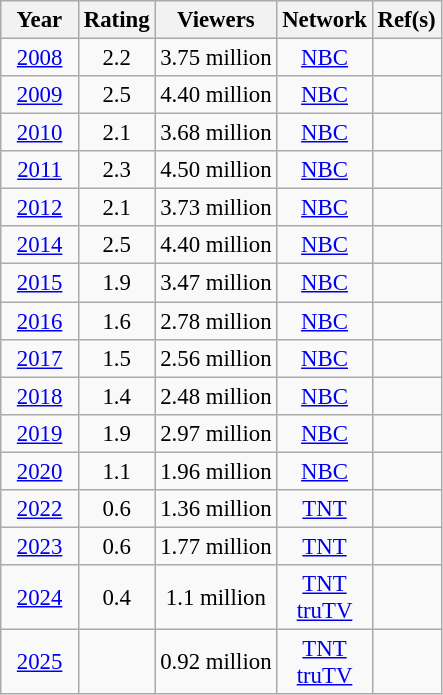<table class="wikitable sortable" style="text-align:center; font-size:95%;">
<tr>
<th>  Year  </th>
<th>Rating</th>
<th>Viewers</th>
<th>Network</th>
<th>Ref(s)</th>
</tr>
<tr>
<td><a href='#'>2008</a></td>
<td>2.2</td>
<td>3.75 million</td>
<td><a href='#'>NBC</a></td>
<td></td>
</tr>
<tr>
<td><a href='#'>2009</a></td>
<td>2.5</td>
<td>4.40 million</td>
<td><a href='#'>NBC</a></td>
<td></td>
</tr>
<tr>
<td><a href='#'>2010</a></td>
<td>2.1</td>
<td>3.68 million</td>
<td><a href='#'>NBC</a></td>
<td></td>
</tr>
<tr>
<td><a href='#'>2011</a></td>
<td>2.3</td>
<td>4.50 million</td>
<td><a href='#'>NBC</a></td>
<td></td>
</tr>
<tr>
<td><a href='#'>2012</a></td>
<td>2.1</td>
<td>3.73 million</td>
<td><a href='#'>NBC</a></td>
<td></td>
</tr>
<tr>
<td><a href='#'>2014</a></td>
<td>2.5</td>
<td>4.40 million</td>
<td><a href='#'>NBC</a></td>
<td></td>
</tr>
<tr>
<td><a href='#'>2015</a></td>
<td>1.9</td>
<td>3.47 million</td>
<td><a href='#'>NBC</a></td>
<td></td>
</tr>
<tr>
<td><a href='#'>2016</a></td>
<td>1.6</td>
<td>2.78 million</td>
<td><a href='#'>NBC</a></td>
<td></td>
</tr>
<tr>
<td><a href='#'>2017</a></td>
<td>1.5</td>
<td>2.56 million</td>
<td><a href='#'>NBC</a></td>
<td></td>
</tr>
<tr>
<td><a href='#'>2018</a></td>
<td>1.4</td>
<td>2.48 million</td>
<td><a href='#'>NBC</a></td>
<td></td>
</tr>
<tr>
<td><a href='#'>2019</a></td>
<td>1.9</td>
<td>2.97 million</td>
<td><a href='#'>NBC</a></td>
<td></td>
</tr>
<tr>
<td><a href='#'>2020</a></td>
<td>1.1</td>
<td>1.96 million</td>
<td><a href='#'>NBC</a></td>
<td></td>
</tr>
<tr>
<td><a href='#'>2022</a></td>
<td>0.6</td>
<td>1.36 million</td>
<td><a href='#'>TNT</a></td>
<td></td>
</tr>
<tr>
<td><a href='#'>2023</a></td>
<td>0.6</td>
<td>1.77 million</td>
<td><a href='#'>TNT</a></td>
<td></td>
</tr>
<tr>
<td><a href='#'>2024</a></td>
<td>0.4</td>
<td>1.1 million</td>
<td><a href='#'>TNT</a><br><a href='#'>truTV</a></td>
<td></td>
</tr>
<tr>
<td><a href='#'>2025</a></td>
<td></td>
<td>0.92 million</td>
<td><a href='#'>TNT</a><br><a href='#'>truTV</a></td>
<td></td>
</tr>
</table>
